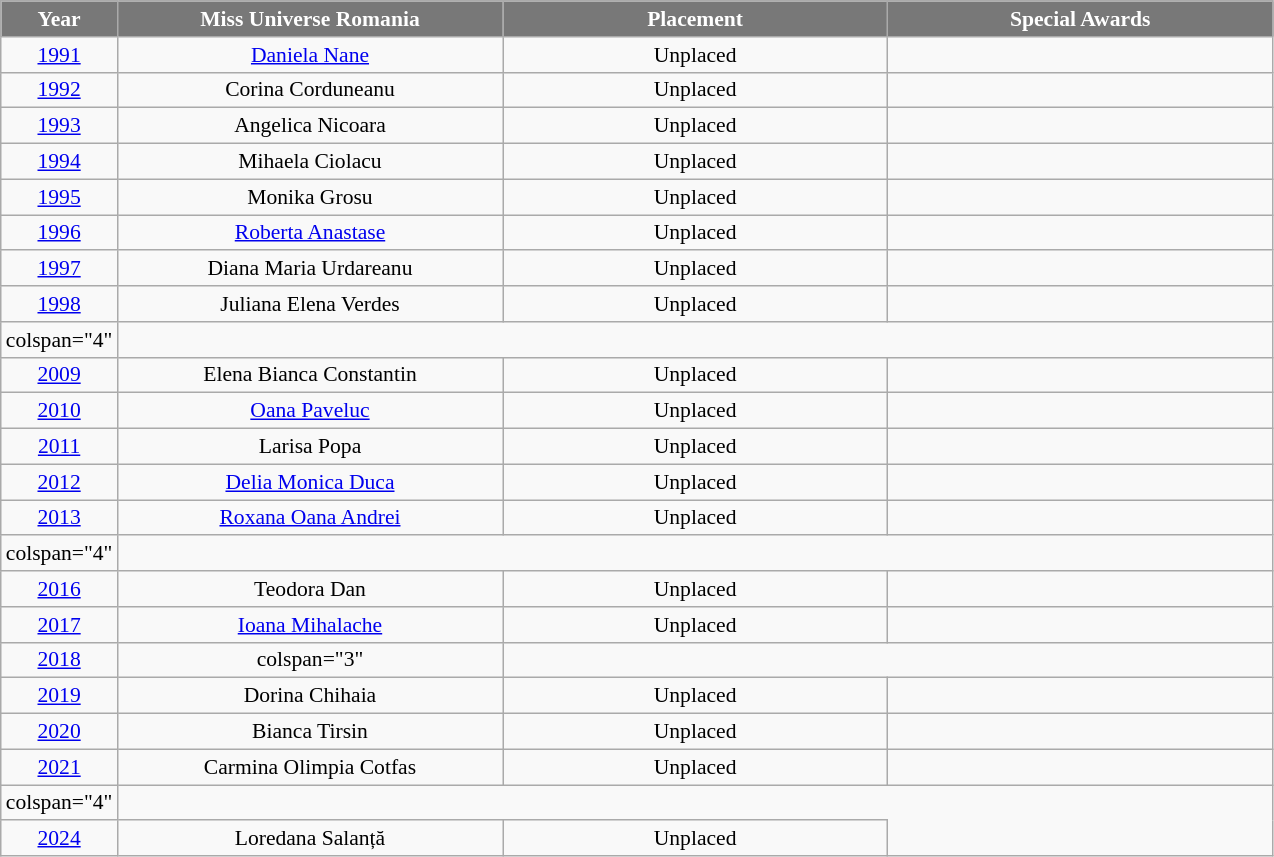<table class="wikitable sortable" style="font-size: 90%; text-align:center">
<tr>
<th width="60" style="background-color:#787878;color:#FFFFFF;">Year</th>
<th width="250" style="background-color:#787878;color:#FFFFFF;">Miss Universe Romania</th>
<th width="250" style="background-color:#787878;color:#FFFFFF;">Placement</th>
<th width="250" style="background-color:#787878;color:#FFFFFF;">Special Awards</th>
</tr>
<tr>
<td><a href='#'>1991</a></td>
<td><a href='#'>Daniela Nane</a></td>
<td>Unplaced</td>
<td></td>
</tr>
<tr>
<td><a href='#'>1992</a></td>
<td>Corina Corduneanu</td>
<td>Unplaced</td>
<td></td>
</tr>
<tr>
<td><a href='#'>1993</a></td>
<td>Angelica Nicoara</td>
<td>Unplaced</td>
<td></td>
</tr>
<tr>
<td><a href='#'>1994</a></td>
<td>Mihaela Ciolacu</td>
<td>Unplaced</td>
<td></td>
</tr>
<tr>
<td><a href='#'>1995</a></td>
<td>Monika Grosu</td>
<td>Unplaced</td>
<td></td>
</tr>
<tr>
<td><a href='#'>1996</a></td>
<td><a href='#'>Roberta Anastase</a></td>
<td>Unplaced</td>
<td></td>
</tr>
<tr>
<td><a href='#'>1997</a></td>
<td>Diana Maria Urdareanu</td>
<td>Unplaced</td>
<td></td>
</tr>
<tr>
<td><a href='#'>1998</a></td>
<td>Juliana Elena Verdes</td>
<td>Unplaced</td>
<td></td>
</tr>
<tr>
<td>colspan="4" </td>
</tr>
<tr>
<td><a href='#'>2009</a></td>
<td>Elena Bianca Constantin</td>
<td>Unplaced</td>
<td></td>
</tr>
<tr>
<td><a href='#'>2010</a></td>
<td><a href='#'>Oana Paveluc</a></td>
<td>Unplaced</td>
<td></td>
</tr>
<tr>
<td><a href='#'>2011</a></td>
<td>Larisa Popa</td>
<td>Unplaced</td>
<td></td>
</tr>
<tr>
<td><a href='#'>2012</a></td>
<td><a href='#'>Delia Monica Duca</a></td>
<td>Unplaced</td>
<td></td>
</tr>
<tr>
<td><a href='#'>2013</a></td>
<td><a href='#'>Roxana Oana Andrei</a></td>
<td>Unplaced</td>
<td></td>
</tr>
<tr>
<td>colspan="4" </td>
</tr>
<tr>
<td><a href='#'>2016</a></td>
<td>Teodora Dan</td>
<td>Unplaced</td>
<td></td>
</tr>
<tr>
<td><a href='#'>2017</a></td>
<td><a href='#'>Ioana Mihalache</a></td>
<td>Unplaced</td>
<td></td>
</tr>
<tr>
<td><a href='#'>2018</a></td>
<td>colspan="3" </td>
</tr>
<tr>
<td><a href='#'>2019</a></td>
<td>Dorina Chihaia</td>
<td>Unplaced</td>
<td></td>
</tr>
<tr>
<td><a href='#'>2020</a></td>
<td>Bianca Tirsin</td>
<td>Unplaced</td>
<td></td>
</tr>
<tr>
<td><a href='#'>2021</a></td>
<td>Carmina Olimpia Cotfas</td>
<td>Unplaced</td>
<td></td>
</tr>
<tr>
<td>colspan="4" </td>
</tr>
<tr>
<td><a href='#'>2024</a></td>
<td>Loredana Salanță</td>
<td>Unplaced</td>
</tr>
</table>
